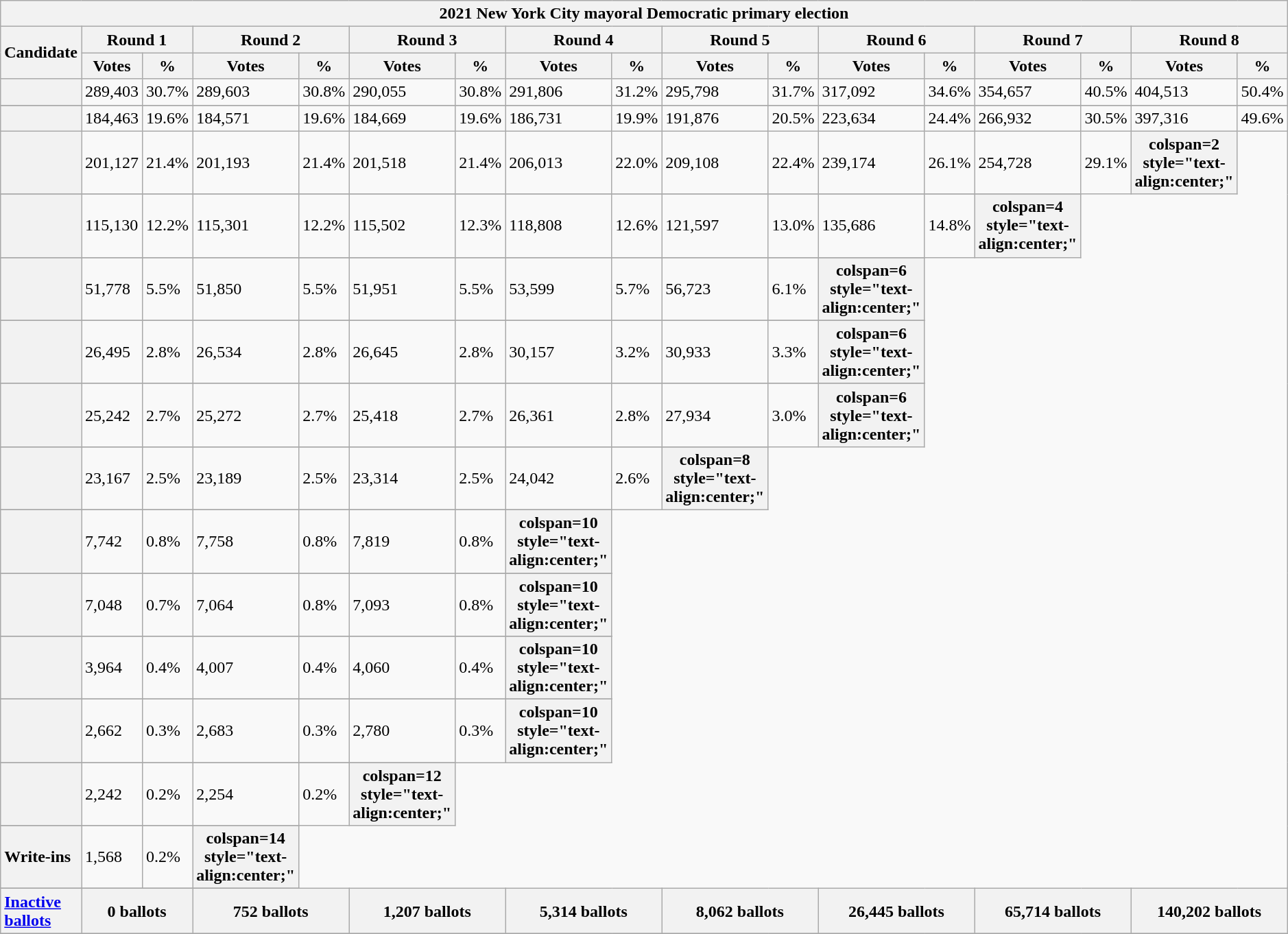<table class="wikitable sortable">
<tr>
<th colspan=" 19 ">2021 New York City mayoral Democratic primary election</th>
</tr>
<tr style="background:#eee; text-align:center;">
<th rowspan=2 style="text-align:center;">Candidate</th>
<th colspan=2 style="text-align:center;">Round 1</th>
<th colspan=2 style="text-align:center;">Round 2</th>
<th colspan=2 style="text-align:center;">Round 3</th>
<th colspan=2 style="text-align:center;">Round 4</th>
<th colspan=2 style="text-align:center;">Round 5</th>
<th colspan=2 style="text-align:center;">Round 6</th>
<th colspan=2 style="text-align:center;">Round 7</th>
<th colspan=2 style="text-align:center;">Round 8</th>
</tr>
<tr>
<th>Votes</th>
<th>%</th>
<th>Votes</th>
<th>%</th>
<th>Votes</th>
<th>%</th>
<th>Votes</th>
<th>%</th>
<th>Votes</th>
<th>%</th>
<th>Votes</th>
<th>%</th>
<th>Votes</th>
<th>%</th>
<th>Votes</th>
<th>%</th>
</tr>
<tr>
<th scope="row" style="text-align:left;"></th>
<td>289,403</td>
<td>30.7%</td>
<td>289,603</td>
<td>30.8%</td>
<td>290,055</td>
<td>30.8%</td>
<td>291,806</td>
<td>31.2%</td>
<td>295,798</td>
<td>31.7%</td>
<td>317,092</td>
<td>34.6%</td>
<td>354,657</td>
<td>40.5%</td>
<td> 404,513</td>
<td> 50.4%</td>
</tr>
<tr>
</tr>
<tr>
</tr>
<tr>
<th scope="row" style="text-align:left;"></th>
<td>184,463</td>
<td>19.6%</td>
<td>184,571</td>
<td>19.6%</td>
<td>184,669</td>
<td>19.6%</td>
<td>186,731</td>
<td>19.9%</td>
<td>191,876</td>
<td>20.5%</td>
<td>223,634</td>
<td>24.4%</td>
<td>266,932</td>
<td>30.5%</td>
<td>397,316</td>
<td>49.6%</td>
</tr>
<tr>
<th scope="row" style="text-align:left;"></th>
<td>201,127</td>
<td>21.4%</td>
<td>201,193</td>
<td>21.4%</td>
<td>201,518</td>
<td>21.4%</td>
<td>206,013</td>
<td>22.0%</td>
<td>209,108</td>
<td>22.4%</td>
<td>239,174</td>
<td>26.1%</td>
<td>254,728</td>
<td>29.1%</td>
<th>colspan=2 style="text-align:center;" </th>
</tr>
<tr>
</tr>
<tr>
<th scope="row" style="text-align:left;"></th>
<td>115,130</td>
<td>12.2%</td>
<td>115,301</td>
<td>12.2%</td>
<td>115,502</td>
<td>12.3%</td>
<td>118,808</td>
<td>12.6%</td>
<td>121,597</td>
<td>13.0%</td>
<td>135,686</td>
<td>14.8%</td>
<th>colspan=4 style="text-align:center;" </th>
</tr>
<tr>
</tr>
<tr>
<th scope="row" style="text-align:left;"></th>
<td>51,778</td>
<td>5.5%</td>
<td>51,850</td>
<td>5.5%</td>
<td>51,951</td>
<td>5.5%</td>
<td>53,599</td>
<td>5.7%</td>
<td>56,723</td>
<td>6.1%</td>
<th>colspan=6 style="text-align:center;" </th>
</tr>
<tr>
</tr>
<tr>
<th scope="row" style="text-align:left;"></th>
<td>26,495</td>
<td>2.8%</td>
<td>26,534</td>
<td>2.8%</td>
<td>26,645</td>
<td>2.8%</td>
<td>30,157</td>
<td>3.2%</td>
<td>30,933</td>
<td>3.3%</td>
<th>colspan=6 style="text-align:center;" </th>
</tr>
<tr>
</tr>
<tr>
<th scope="row" style="text-align:left;"></th>
<td>25,242</td>
<td>2.7%</td>
<td>25,272</td>
<td>2.7%</td>
<td>25,418</td>
<td>2.7%</td>
<td>26,361</td>
<td>2.8%</td>
<td>27,934</td>
<td>3.0%</td>
<th>colspan=6 style="text-align:center;" </th>
</tr>
<tr>
</tr>
<tr>
<th scope="row" style="text-align:left;"></th>
<td>23,167</td>
<td>2.5%</td>
<td>23,189</td>
<td>2.5%</td>
<td>23,314</td>
<td>2.5%</td>
<td>24,042</td>
<td>2.6%</td>
<th>colspan=8 style="text-align:center;" </th>
</tr>
<tr>
</tr>
<tr>
<th scope="row" style="text-align:left;"></th>
<td>7,742</td>
<td>0.8%</td>
<td>7,758</td>
<td>0.8%</td>
<td>7,819</td>
<td>0.8%</td>
<th>colspan=10 style="text-align:center;" </th>
</tr>
<tr>
</tr>
<tr>
<th scope="row" style="text-align:left;"></th>
<td>7,048</td>
<td>0.7%</td>
<td>7,064</td>
<td>0.8%</td>
<td>7,093</td>
<td>0.8%</td>
<th>colspan=10 style="text-align:center;" </th>
</tr>
<tr>
</tr>
<tr>
<th scope="row" style="text-align:left;"></th>
<td>3,964</td>
<td>0.4%</td>
<td>4,007</td>
<td>0.4%</td>
<td>4,060</td>
<td>0.4%</td>
<th>colspan=10 style="text-align:center;" </th>
</tr>
<tr>
</tr>
<tr>
<th scope="row" style="text-align:left;"></th>
<td>2,662</td>
<td>0.3%</td>
<td>2,683</td>
<td>0.3%</td>
<td>2,780</td>
<td>0.3%</td>
<th>colspan=10 style="text-align:center;" </th>
</tr>
<tr>
</tr>
<tr>
<th scope="row" style="text-align:left;"></th>
<td>2,242</td>
<td>0.2%</td>
<td>2,254</td>
<td>0.2%</td>
<th>colspan=12 style="text-align:center;" </th>
</tr>
<tr>
</tr>
<tr>
<th scope="row" style="text-align:left;">Write-ins</th>
<td>1,568</td>
<td>0.2%</td>
<th>colspan=14 style="text-align:center;" </th>
</tr>
<tr>
</tr>
<tr>
<th scope="row" style="text-align:left;"><a href='#'>Inactive ballots</a></th>
<th colspan="2">0 ballots</th>
<th colspan="2">752 ballots</th>
<th colspan="2">1,207 ballots</th>
<th colspan="2">5,314 ballots</th>
<th colspan="2">8,062 ballots</th>
<th colspan="2">26,445 ballots</th>
<th colspan="2">65,714 ballots</th>
<th colspan="2">140,202 ballots</th>
</tr>
<tr>
</tr>
</table>
